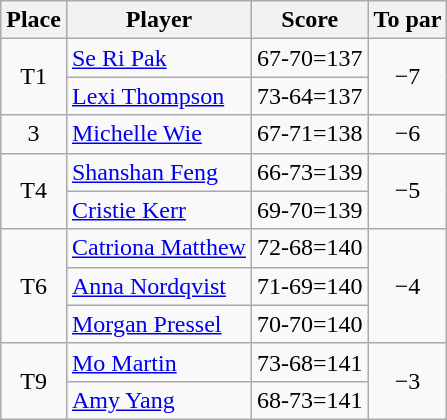<table class="wikitable">
<tr>
<th>Place</th>
<th>Player</th>
<th>Score</th>
<th>To par</th>
</tr>
<tr>
<td align=center rowspan=2>T1</td>
<td> <a href='#'>Se Ri Pak</a></td>
<td align=center>67-70=137</td>
<td align=center rowspan=2>−7</td>
</tr>
<tr>
<td> <a href='#'>Lexi Thompson</a></td>
<td align=center>73-64=137</td>
</tr>
<tr>
<td align=center>3</td>
<td> <a href='#'>Michelle Wie</a></td>
<td align=center>67-71=138</td>
<td align=center>−6</td>
</tr>
<tr>
<td align=center rowspan=2>T4</td>
<td> <a href='#'>Shanshan Feng</a></td>
<td align=center>66-73=139</td>
<td align=center rowspan=2>−5</td>
</tr>
<tr>
<td> <a href='#'>Cristie Kerr</a></td>
<td align=center>69-70=139</td>
</tr>
<tr>
<td align=center rowspan=3>T6</td>
<td> <a href='#'>Catriona Matthew</a></td>
<td align=center>72-68=140</td>
<td align=center rowspan=3>−4</td>
</tr>
<tr>
<td> <a href='#'>Anna Nordqvist</a></td>
<td align=center>71-69=140</td>
</tr>
<tr>
<td> <a href='#'>Morgan Pressel</a></td>
<td align=center>70-70=140</td>
</tr>
<tr>
<td align=center rowspan=2>T9</td>
<td> <a href='#'>Mo Martin</a></td>
<td align=center>73-68=141</td>
<td align=center rowspan=2>−3</td>
</tr>
<tr>
<td> <a href='#'>Amy Yang</a></td>
<td align=center>68-73=141</td>
</tr>
</table>
